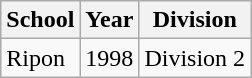<table class="wikitable">
<tr>
<th>School</th>
<th>Year</th>
<th>Division</th>
</tr>
<tr>
<td>Ripon</td>
<td>1998</td>
<td>Division 2</td>
</tr>
</table>
